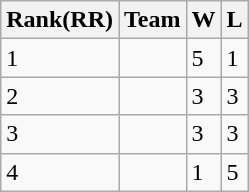<table class="wikitable">
<tr>
<th>Rank(RR)</th>
<th>Team</th>
<th>W</th>
<th>L</th>
</tr>
<tr>
<td>1</td>
<td></td>
<td>5</td>
<td>1</td>
</tr>
<tr>
<td>2</td>
<td></td>
<td>3</td>
<td>3</td>
</tr>
<tr>
<td>3</td>
<td></td>
<td>3</td>
<td>3</td>
</tr>
<tr>
<td>4</td>
<td></td>
<td>1</td>
<td>5</td>
</tr>
</table>
